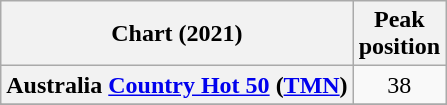<table class="wikitable sortable plainrowheaders" style="text-align:center;">
<tr>
<th scope="col">Chart (2021)</th>
<th>Peak<br>position</th>
</tr>
<tr>
<th scope="row">Australia <a href='#'>Country Hot 50</a> (<a href='#'>TMN</a>)</th>
<td>38</td>
</tr>
<tr>
</tr>
<tr>
</tr>
</table>
